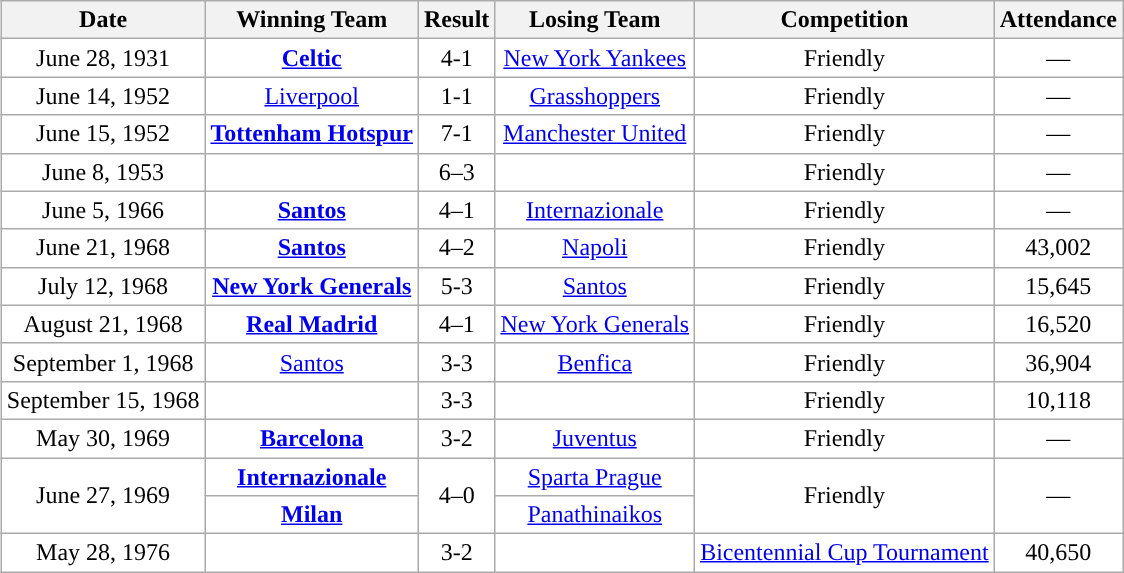<table class="wikitable" align=center style="margin-left:15px; text-align:center; background:#ffffff;">
<tr>
<th style="text-align:center; ">Date</th>
<th style="text-align:center; ">Winning Team</th>
<th style="text-align:center; ">Result</th>
<th style="text-align:center; ">Losing Team</th>
<th style="text-align:center; ">Competition</th>
<th style="text-align:center; ">Attendance</th>
</tr>
<tr>
<td style="text-align:center;">June 28, 1931</td>
<td><strong> <a href='#'>Celtic</a></strong></td>
<td style="text-align:center;">4-1</td>
<td> <a href='#'>New York Yankees</a></td>
<td style="text-align:center;">Friendly</td>
<td style="text-align:center;">—</td>
</tr>
<tr>
<td style="text-align:center;">June 14, 1952</td>
<td> <a href='#'>Liverpool</a></td>
<td style="text-align:center;">1-1</td>
<td> <a href='#'>Grasshoppers</a></td>
<td style="text-align:center;">Friendly</td>
<td style="text-align:center;">—</td>
</tr>
<tr>
<td style="text-align:center;">June 15, 1952</td>
<td><strong> <a href='#'>Tottenham Hotspur</a></strong></td>
<td style="text-align:center;">7-1</td>
<td> <a href='#'>Manchester United</a></td>
<td style="text-align:center;">Friendly</td>
<td style="text-align:center;">—</td>
</tr>
<tr>
<td style="text-align:center;">June 8, 1953</td>
<td><strong></strong></td>
<td style="text-align:center;">6–3</td>
<td></td>
<td style="text-align:center;">Friendly</td>
<td style="text-align:center;">—</td>
</tr>
<tr>
<td style="text-align:center;">June 5, 1966</td>
<td><strong> <a href='#'>Santos</a></strong></td>
<td style="text-align:center;">4–1</td>
<td> <a href='#'>Internazionale</a></td>
<td style="text-align:center;">Friendly</td>
<td style="text-align:center;">—</td>
</tr>
<tr>
<td style="text-align:center;">June 21, 1968</td>
<td><strong> <a href='#'>Santos</a></strong></td>
<td style="text-align:center;">4–2</td>
<td> <a href='#'>Napoli</a></td>
<td style="text-align:center;">Friendly</td>
<td style="text-align:center;">43,002</td>
</tr>
<tr>
<td style="text-align:center;">July 12, 1968</td>
<td><strong> <a href='#'>New York Generals</a></strong></td>
<td style="text-align:center;">5-3</td>
<td> <a href='#'>Santos</a></td>
<td style="text-align:center;">Friendly</td>
<td style="text-align:center;">15,645</td>
</tr>
<tr>
<td style="text-align:center;">August 21, 1968</td>
<td><strong> <a href='#'>Real Madrid</a></strong></td>
<td style="text-align:center;">4–1</td>
<td> <a href='#'>New York Generals</a></td>
<td style="text-align:center;">Friendly</td>
<td style="text-align:center;">16,520</td>
</tr>
<tr>
<td style="text-align:center;">September 1, 1968</td>
<td> <a href='#'>Santos</a></td>
<td style="text-align:center;">3-3</td>
<td> <a href='#'>Benfica</a></td>
<td style="text-align:center;">Friendly</td>
<td style="text-align:center;">36,904</td>
</tr>
<tr>
<td style="text-align:center;">September 15, 1968</td>
<td></td>
<td style="text-align:center;">3-3</td>
<td></td>
<td style="text-align:center;">Friendly</td>
<td style="text-align:center;">10,118</td>
</tr>
<tr>
<td style="text-align:center;">May 30, 1969</td>
<td><strong> <a href='#'>Barcelona</a></strong></td>
<td style="text-align:center;">3-2</td>
<td> <a href='#'>Juventus</a></td>
<td style="text-align:center;">Friendly</td>
<td style="text-align:center;">—</td>
</tr>
<tr>
<td style="text-align:center;" rowspan=2>June 27, 1969</td>
<td><strong> <a href='#'>Internazionale</a></strong></td>
<td style="text-align:center;" rowspan=2>4–0</td>
<td> <a href='#'>Sparta Prague</a></td>
<td style="text-align:center;" rowspan=2>Friendly</td>
<td style="text-align:center;" rowspan=2>—</td>
</tr>
<tr>
<td><strong> <a href='#'>Milan</a></strong></td>
<td> <a href='#'>Panathinaikos</a></td>
</tr>
<tr>
<td style="text-align:center;">May 28, 1976</td>
<td><strong></strong></td>
<td style="text-align:center;">3-2</td>
<td></td>
<td style="text-align:center;"><a href='#'>Bicentennial Cup Tournament</a></td>
<td style="text-align:center;">40,650</td>
</tr>
</table>
